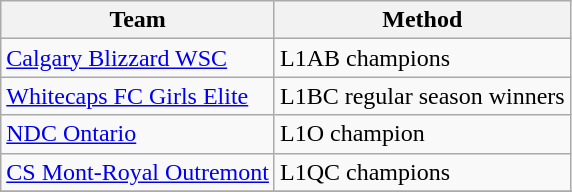<table class="wikitable">
<tr>
<th>Team</th>
<th>Method</th>
</tr>
<tr>
<td> <a href='#'>Calgary Blizzard WSC</a></td>
<td>L1AB champions</td>
</tr>
<tr>
<td> <a href='#'>Whitecaps FC Girls Elite</a></td>
<td>L1BC regular season winners</td>
</tr>
<tr>
<td> <a href='#'>NDC Ontario</a></td>
<td>L1O champion</td>
</tr>
<tr>
<td> <a href='#'>CS Mont-Royal Outremont</a></td>
<td>L1QC champions</td>
</tr>
<tr>
</tr>
</table>
